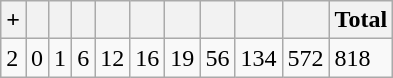<table class="wikitable">
<tr>
<th> +</th>
<th></th>
<th></th>
<th></th>
<th></th>
<th></th>
<th></th>
<th></th>
<th></th>
<th></th>
<th>Total</th>
</tr>
<tr>
<td>2</td>
<td>0</td>
<td>1</td>
<td>6</td>
<td>12</td>
<td>16</td>
<td>19</td>
<td>56</td>
<td>134</td>
<td>572</td>
<td>818 </td>
</tr>
</table>
